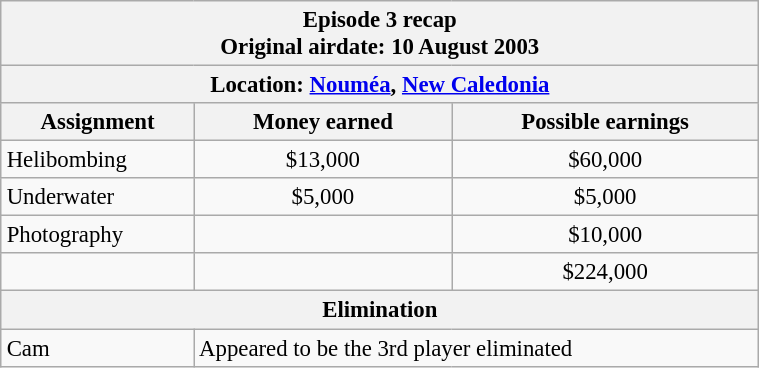<table class="wikitable" style="font-size: 95%; margin: 10px" align="right" width="40%">
<tr>
<th colspan=3>Episode 3 recap<br>Original airdate: 10 August 2003</th>
</tr>
<tr>
<th colspan=3>Location: <a href='#'>Nouméa</a>, <a href='#'>New Caledonia</a></th>
</tr>
<tr>
<th>Assignment</th>
<th>Money earned</th>
<th>Possible earnings</th>
</tr>
<tr>
<td>Helibombing</td>
<td align="center">$13,000</td>
<td align="center">$60,000</td>
</tr>
<tr>
<td>Underwater</td>
<td align="center">$5,000</td>
<td align="center">$5,000</td>
</tr>
<tr>
<td>Photography</td>
<td align="center"></td>
<td align="center">$10,000</td>
</tr>
<tr>
<td><strong></strong></td>
<td align="center"><strong></strong></td>
<td align="center">$224,000</td>
</tr>
<tr>
<th colspan=3>Elimination</th>
</tr>
<tr>
<td>Cam</td>
<td colspan=2>Appeared to be the 3rd player eliminated</td>
</tr>
</table>
